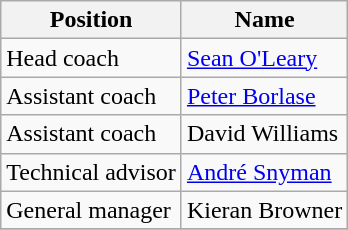<table class="wikitable">
<tr>
<th>Position</th>
<th>Name</th>
</tr>
<tr>
<td>Head coach</td>
<td> <a href='#'>Sean O'Leary</a></td>
</tr>
<tr>
<td>Assistant coach</td>
<td> <a href='#'>Peter Borlase</a></td>
</tr>
<tr>
<td>Assistant coach</td>
<td> David Williams</td>
</tr>
<tr>
<td>Technical advisor</td>
<td> <a href='#'>André Snyman</a></td>
</tr>
<tr>
<td>General manager</td>
<td>Kieran Browner</td>
</tr>
<tr>
</tr>
</table>
